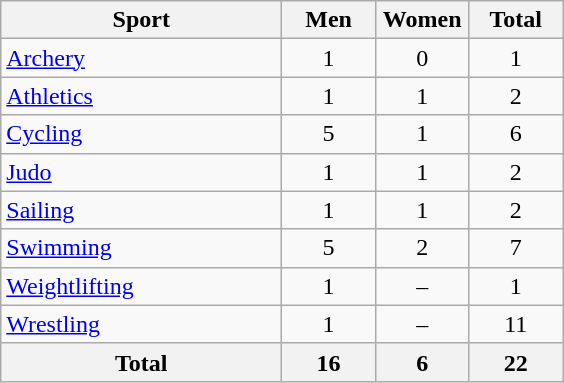<table class="wikitable sortable" style="text-align:center;">
<tr>
<th width=180>Sport</th>
<th width=55>Men</th>
<th width=55>Women</th>
<th width=55>Total</th>
</tr>
<tr>
<td align=left><a href='#'>Archery</a></td>
<td>1</td>
<td>0</td>
<td>1</td>
</tr>
<tr>
<td align=left><a href='#'>Athletics</a></td>
<td>1</td>
<td>1</td>
<td>2</td>
</tr>
<tr>
<td align=left><a href='#'>Cycling</a></td>
<td>5</td>
<td>1</td>
<td>6</td>
</tr>
<tr>
<td align=left><a href='#'>Judo</a></td>
<td>1</td>
<td>1</td>
<td>2</td>
</tr>
<tr>
<td align=left><a href='#'>Sailing</a></td>
<td>1</td>
<td>1</td>
<td>2</td>
</tr>
<tr>
<td align=left><a href='#'>Swimming</a></td>
<td>5</td>
<td>2</td>
<td>7</td>
</tr>
<tr>
<td align=left><a href='#'>Weightlifting</a></td>
<td>1</td>
<td>–</td>
<td>1</td>
</tr>
<tr>
<td align=left><a href='#'>Wrestling</a></td>
<td>1</td>
<td>–</td>
<td>11</td>
</tr>
<tr>
<th>Total</th>
<th>16</th>
<th>6</th>
<th>22</th>
</tr>
</table>
